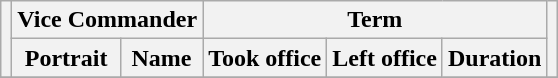<table class="wikitable" style="text-align:center;">
<tr>
<th rowspan=2></th>
<th colspan=2>Vice Commander</th>
<th colspan=3>Term</th>
<th rowspan=2></th>
</tr>
<tr>
<th>Portrait</th>
<th>Name</th>
<th>Took office</th>
<th>Left office</th>
<th>Duration</th>
</tr>
<tr>
</tr>
</table>
